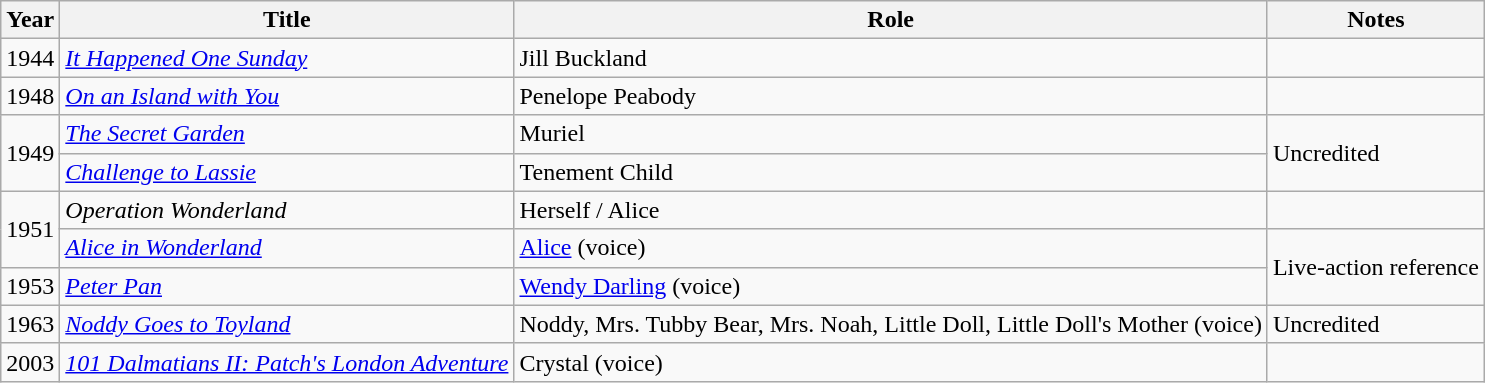<table class="wikitable sortable">
<tr>
<th>Year</th>
<th>Title</th>
<th>Role</th>
<th>Notes</th>
</tr>
<tr>
<td>1944</td>
<td><em><a href='#'>It Happened One Sunday</a></em></td>
<td>Jill Buckland</td>
<td></td>
</tr>
<tr>
<td>1948</td>
<td><em><a href='#'>On an Island with You</a></em></td>
<td>Penelope Peabody</td>
<td></td>
</tr>
<tr>
<td rowspan="2">1949</td>
<td><em><a href='#'>The Secret Garden</a></em></td>
<td>Muriel</td>
<td rowspan="2">Uncredited</td>
</tr>
<tr>
<td><em><a href='#'>Challenge to Lassie</a></em></td>
<td>Tenement Child</td>
</tr>
<tr>
<td rowspan="2">1951</td>
<td><em>Operation Wonderland</em></td>
<td>Herself / Alice</td>
<td></td>
</tr>
<tr>
<td><em><a href='#'>Alice in Wonderland</a></em></td>
<td><a href='#'>Alice</a> (voice)</td>
<td rowspan="2">Live-action reference</td>
</tr>
<tr>
<td>1953</td>
<td><em><a href='#'>Peter Pan</a></em></td>
<td><a href='#'>Wendy Darling</a> (voice)</td>
</tr>
<tr>
<td>1963</td>
<td><em><a href='#'>Noddy Goes to Toyland</a></em></td>
<td>Noddy, Mrs. Tubby Bear, Mrs. Noah, Little Doll, Little Doll's Mother (voice)</td>
<td>Uncredited</td>
</tr>
<tr>
<td>2003</td>
<td><em><a href='#'>101 Dalmatians II: Patch's London Adventure</a></em></td>
<td>Crystal (voice)</td>
<td></td>
</tr>
</table>
